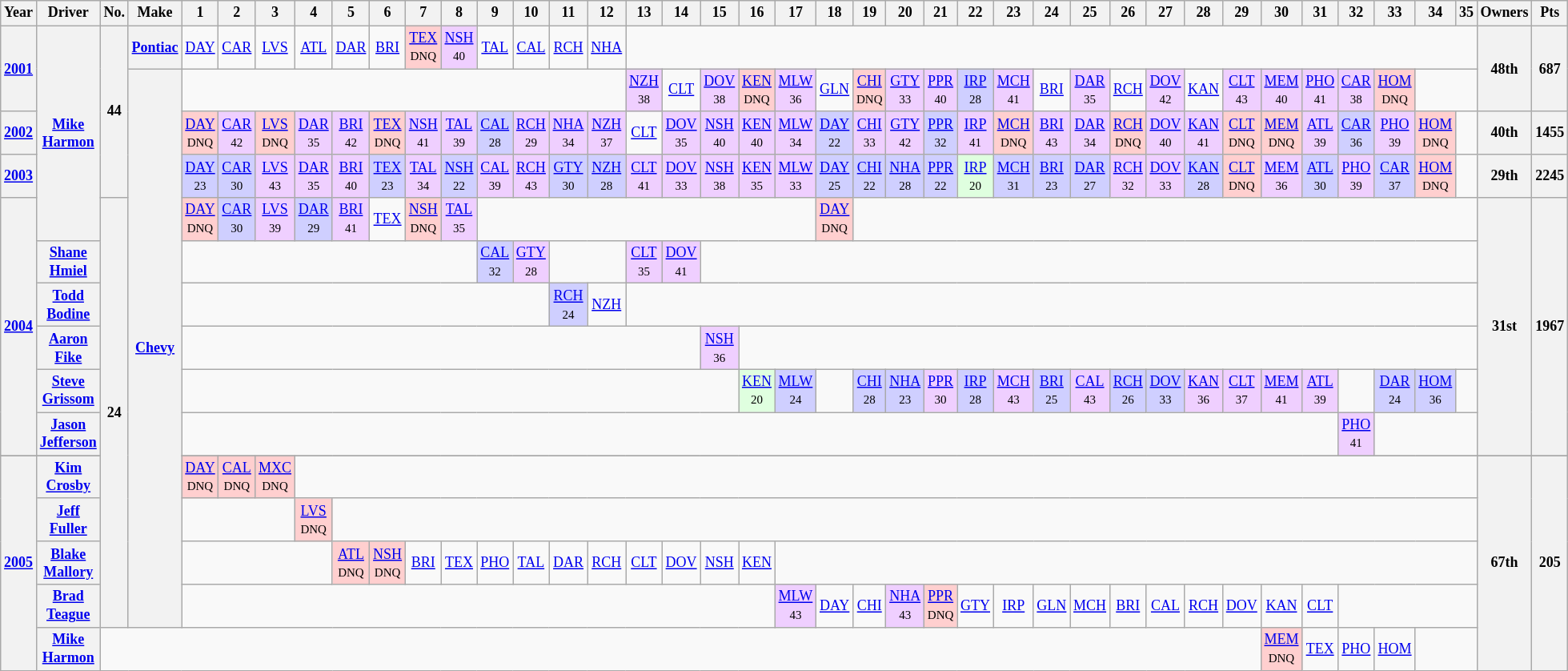<table class="wikitable" style="text-align:center; font-size:75%">
<tr>
<th>Year</th>
<th>Driver</th>
<th>No.</th>
<th>Make</th>
<th>1</th>
<th>2</th>
<th>3</th>
<th>4</th>
<th>5</th>
<th>6</th>
<th>7</th>
<th>8</th>
<th>9</th>
<th>10</th>
<th>11</th>
<th>12</th>
<th>13</th>
<th>14</th>
<th>15</th>
<th>16</th>
<th>17</th>
<th>18</th>
<th>19</th>
<th>20</th>
<th>21</th>
<th>22</th>
<th>23</th>
<th>24</th>
<th>25</th>
<th>26</th>
<th>27</th>
<th>28</th>
<th>29</th>
<th>30</th>
<th>31</th>
<th>32</th>
<th>33</th>
<th>34</th>
<th>35</th>
<th>Owners</th>
<th>Pts</th>
</tr>
<tr>
<th rowspan=2><a href='#'>2001</a></th>
<th rowspan=5><a href='#'>Mike Harmon</a></th>
<th rowspan=4>44</th>
<th><a href='#'>Pontiac</a></th>
<td><a href='#'>DAY</a></td>
<td><a href='#'>CAR</a></td>
<td><a href='#'>LVS</a></td>
<td><a href='#'>ATL</a></td>
<td><a href='#'>DAR</a></td>
<td><a href='#'>BRI</a></td>
<td style="background:#FFCFCF;"><a href='#'>TEX</a><br><small>DNQ</small></td>
<td style="background:#EFCFFF;"><a href='#'>NSH</a><br><small>40</small></td>
<td><a href='#'>TAL</a></td>
<td><a href='#'>CAL</a></td>
<td><a href='#'>RCH</a></td>
<td><a href='#'>NHA</a></td>
<td colspan=23></td>
<th rowspan=2>48th</th>
<th rowspan=2>687</th>
</tr>
<tr>
<th rowspan=14><a href='#'>Chevy</a></th>
<td colspan=12></td>
<td style="background:#EFCFFF;"><a href='#'>NZH</a><br><small>38</small></td>
<td><a href='#'>CLT</a></td>
<td style="background:#EFCFFF;"><a href='#'>DOV</a><br><small>38</small></td>
<td style="background:#FFCFCF;"><a href='#'>KEN</a><br><small>DNQ</small></td>
<td style="background:#EFCFFF;"><a href='#'>MLW</a><br><small>36</small></td>
<td><a href='#'>GLN</a></td>
<td style="background:#FFCFCF;"><a href='#'>CHI</a><br><small>DNQ</small></td>
<td style="background:#EFCFFF;"><a href='#'>GTY</a><br><small>33</small></td>
<td style="background:#EFCFFF;"><a href='#'>PPR</a><br><small>40</small></td>
<td style="background:#CFCFFF;"><a href='#'>IRP</a><br><small>28</small></td>
<td style="background:#EFCFFF;"><a href='#'>MCH</a><br><small>41</small></td>
<td><a href='#'>BRI</a></td>
<td style="background:#EFCFFF;"><a href='#'>DAR</a><br><small>35</small></td>
<td><a href='#'>RCH</a></td>
<td style="background:#EFCFFF;"><a href='#'>DOV</a><br><small>42</small></td>
<td><a href='#'>KAN</a></td>
<td style="background:#EFCFFF;"><a href='#'>CLT</a><br><small>43</small></td>
<td style="background:#EFCFFF;"><a href='#'>MEM</a><br><small>40</small></td>
<td style="background:#EFCFFF;"><a href='#'>PHO</a><br><small>41</small></td>
<td style="background:#EFCFFF;"><a href='#'>CAR</a><br><small>38</small></td>
<td style="background:#FFCFCF;"><a href='#'>HOM</a><br><small>DNQ</small></td>
<td colspan=2></td>
</tr>
<tr>
<th><a href='#'>2002</a></th>
<td style="background:#FFCFCF;"><a href='#'>DAY</a><br><small>DNQ</small></td>
<td style="background:#EFCFFF;"><a href='#'>CAR</a><br><small>42</small></td>
<td style="background:#FFCFCF;"><a href='#'>LVS</a><br><small>DNQ</small></td>
<td style="background:#EFCFFF;"><a href='#'>DAR</a><br><small>35</small></td>
<td style="background:#EFCFFF;"><a href='#'>BRI</a><br><small>42</small></td>
<td style="background:#FFCFCF;"><a href='#'>TEX</a><br><small>DNQ</small></td>
<td style="background:#EFCFFF;"><a href='#'>NSH</a><br><small>41</small></td>
<td style="background:#EFCFFF;"><a href='#'>TAL</a><br><small>39</small></td>
<td style="background:#CFCFFF;"><a href='#'>CAL</a><br><small>28</small></td>
<td style="background:#EFCFFF;"><a href='#'>RCH</a><br><small>29</small></td>
<td style="background:#EFCFFF;"><a href='#'>NHA</a><br><small>34</small></td>
<td style="background:#EFCFFF;"><a href='#'>NZH</a><br><small>37</small></td>
<td><a href='#'>CLT</a></td>
<td style="background:#EFCFFF;"><a href='#'>DOV</a><br><small>35</small></td>
<td style="background:#EFCFFF;"><a href='#'>NSH</a><br><small>40</small></td>
<td style="background:#EFCFFF;"><a href='#'>KEN</a><br><small>40</small></td>
<td style="background:#EFCFFF;"><a href='#'>MLW</a><br><small>34</small></td>
<td style="background:#CFCFFF;"><a href='#'>DAY</a><br><small>22</small></td>
<td style="background:#EFCFFF;"><a href='#'>CHI</a><br><small>33</small></td>
<td style="background:#EFCFFF;"><a href='#'>GTY</a><br><small>42</small></td>
<td style="background:#CFCFFF;"><a href='#'>PPR</a><br><small>32</small></td>
<td style="background:#EFCFFF;"><a href='#'>IRP</a><br><small>41</small></td>
<td style="background:#FFCFCF;"><a href='#'>MCH</a><br><small>DNQ</small></td>
<td style="background:#EFCFFF;"><a href='#'>BRI</a><br><small>43</small></td>
<td style="background:#EFCFFF;"><a href='#'>DAR</a><br><small>34</small></td>
<td style="background:#FFCFCF;"><a href='#'>RCH</a><br><small>DNQ</small></td>
<td style="background:#EFCFFF;"><a href='#'>DOV</a><br><small>40</small></td>
<td style="background:#EFCFFF;"><a href='#'>KAN</a><br><small>41</small></td>
<td style="background:#FFCFCF;"><a href='#'>CLT</a><br><small>DNQ</small></td>
<td style="background:#FFCFCF;"><a href='#'>MEM</a><br><small>DNQ</small></td>
<td style="background:#EFCFFF;"><a href='#'>ATL</a><br><small>39</small></td>
<td style="background:#CFCFFF;"><a href='#'>CAR</a><br><small>36</small></td>
<td style="background:#EFCFFF;"><a href='#'>PHO</a><br><small>39</small></td>
<td style="background:#FFCFCF;"><a href='#'>HOM</a><br><small>DNQ</small></td>
<td></td>
<th>40th</th>
<th>1455</th>
</tr>
<tr>
<th><a href='#'>2003</a></th>
<td style="background:#CFCFFF;"><a href='#'>DAY</a><br><small>23</small></td>
<td style="background:#CFCFFF;"><a href='#'>CAR</a><br><small>30</small></td>
<td style="background:#EFCFFF;"><a href='#'>LVS</a><br><small>43</small></td>
<td style="background:#EFCFFF;"><a href='#'>DAR</a><br><small>35</small></td>
<td style="background:#EFCFFF;"><a href='#'>BRI</a><br><small>40</small></td>
<td style="background:#CFCFFF;"><a href='#'>TEX</a><br><small>23</small></td>
<td style="background:#EFCFFF;"><a href='#'>TAL</a><br><small>34</small></td>
<td style="background:#CFCFFF;"><a href='#'>NSH</a><br><small>22</small></td>
<td style="background:#EFCFFF;"><a href='#'>CAL</a><br><small>39</small></td>
<td style="background:#EFCFFF;"><a href='#'>RCH</a><br><small>43</small></td>
<td style="background:#CFCFFF;"><a href='#'>GTY</a><br><small>30</small></td>
<td style="background:#CFCFFF;"><a href='#'>NZH</a><br><small>28</small></td>
<td style="background:#EFCFFF;"><a href='#'>CLT</a><br><small>41</small></td>
<td style="background:#EFCFFF;"><a href='#'>DOV</a><br><small>33</small></td>
<td style="background:#EFCFFF;"><a href='#'>NSH</a><br><small>38</small></td>
<td style="background:#EFCFFF;"><a href='#'>KEN</a><br><small>35</small></td>
<td style="background:#EFCFFF;"><a href='#'>MLW</a><br><small>33</small></td>
<td style="background:#CFCFFF;"><a href='#'>DAY</a><br><small>25</small></td>
<td style="background:#CFCFFF;"><a href='#'>CHI</a><br><small>22</small></td>
<td style="background:#CFCFFF;"><a href='#'>NHA</a><br><small>28</small></td>
<td style="background:#CFCFFF;"><a href='#'>PPR</a><br><small>22</small></td>
<td style="background:#DFFFDF;"><a href='#'>IRP</a><br><small>20</small></td>
<td style="background:#CFCFFF;"><a href='#'>MCH</a><br><small>31</small></td>
<td style="background:#CFCFFF;"><a href='#'>BRI</a><br><small>23</small></td>
<td style="background:#CFCFFF;"><a href='#'>DAR</a><br><small>27</small></td>
<td style="background:#EFCFFF;"><a href='#'>RCH</a><br><small>32</small></td>
<td style="background:#EFCFFF;"><a href='#'>DOV</a><br><small>33</small></td>
<td style="background:#CFCFFF;"><a href='#'>KAN</a><br><small>28</small></td>
<td style="background:#FFCFCF;"><a href='#'>CLT</a><br><small>DNQ</small></td>
<td style="background:#EFCFFF;"><a href='#'>MEM</a><br><small>36</small></td>
<td style="background:#CFCFFF;"><a href='#'>ATL</a><br><small>30</small></td>
<td style="background:#EFCFFF;"><a href='#'>PHO</a><br><small>39</small></td>
<td style="background:#CFCFFF;"><a href='#'>CAR</a><br><small>37</small></td>
<td style="background:#FFCFCF;"><a href='#'>HOM</a><br><small>DNQ</small></td>
<td></td>
<th>29th</th>
<th>2245</th>
</tr>
<tr>
<th rowspan=6><a href='#'>2004</a></th>
<th rowspan=11>24</th>
<td style="background:#FFCFCF;"><a href='#'>DAY</a><br><small>DNQ</small></td>
<td style="background:#CFCFFF;"><a href='#'>CAR</a><br><small>30</small></td>
<td style="background:#EFCFFF;"><a href='#'>LVS</a><br><small>39</small></td>
<td style="background:#CFCFFF;"><a href='#'>DAR</a><br><small>29</small></td>
<td style="background:#EFCFFF;"><a href='#'>BRI</a><br><small>41</small></td>
<td><a href='#'>TEX</a></td>
<td style="background:#FFCFCF;"><a href='#'>NSH</a><br><small>DNQ</small></td>
<td style="background:#EFCFFF;"><a href='#'>TAL</a><br><small>35</small></td>
<td colspan=9></td>
<td style="background:#FFCFCF;"><a href='#'>DAY</a><br><small>DNQ</small></td>
<td colspan=17></td>
<th rowspan=6>31st</th>
<th rowspan=6>1967</th>
</tr>
<tr>
<th><a href='#'>Shane Hmiel</a></th>
<td colspan=8></td>
<td style="background:#CFCFFF;"><a href='#'>CAL</a><br><small>32</small></td>
<td style="background:#EFCFFF;"><a href='#'>GTY</a><br><small>28</small></td>
<td colspan=2></td>
<td style="background:#EFCFFF;"><a href='#'>CLT</a><br><small>35</small></td>
<td style="background:#EFCFFF;"><a href='#'>DOV</a><br><small>41</small></td>
<td colspan=21></td>
</tr>
<tr>
<th><a href='#'>Todd Bodine</a></th>
<td colspan=10></td>
<td style="background:#CFCFFF;"><a href='#'>RCH</a><br><small>24</small></td>
<td><a href='#'>NZH</a></td>
<td colspan=23></td>
</tr>
<tr>
<th><a href='#'>Aaron Fike</a></th>
<td colspan=14></td>
<td style="background:#EFCFFF;"><a href='#'>NSH</a><br><small>36</small></td>
<td colspan=20></td>
</tr>
<tr>
<th><a href='#'>Steve Grissom</a></th>
<td colspan=15></td>
<td bgcolor="DFFFDF"><a href='#'>KEN</a><br><small>20</small></td>
<td bgcolor="CFCFFF"><a href='#'>MLW</a><br><small>24</small></td>
<td></td>
<td bgcolor="CFCFFF"><a href='#'>CHI</a><br><small>28</small></td>
<td bgcolor="CFCFFF"><a href='#'>NHA</a><br><small>23</small></td>
<td bgcolor="EFCFFF"><a href='#'>PPR</a><br><small>30</small></td>
<td bgcolor="CFCFFF"><a href='#'>IRP</a><br><small>28</small></td>
<td bgcolor="EFCFFF"><a href='#'>MCH</a><br><small>43</small></td>
<td bgcolor="CFCFFF"><a href='#'>BRI</a><br><small>25</small></td>
<td bgcolor="EFCFFF"><a href='#'>CAL</a><br><small>43</small></td>
<td bgcolor="CFCFFF"><a href='#'>RCH</a><br><small>26</small></td>
<td bgcolor="CFCFFF"><a href='#'>DOV</a><br><small>33</small></td>
<td bgcolor="EFCFFF"><a href='#'>KAN</a><br><small>36</small></td>
<td bgcolor="EFCFFF"><a href='#'>CLT</a><br><small>37</small></td>
<td bgcolor="EFCFFF"><a href='#'>MEM</a><br><small>41</small></td>
<td bgcolor="EFCFFF"><a href='#'>ATL</a><br><small>39</small></td>
<td></td>
<td bgcolor="CFCFFF"><a href='#'>DAR</a><br><small>24</small></td>
<td bgcolor="CFCFFF"><a href='#'>HOM</a><br><small>36</small></td>
<td></td>
</tr>
<tr>
<th><a href='#'>Jason Jefferson</a></th>
<td colspan=31></td>
<td bgcolor="EFCFFF"><a href='#'>PHO</a><br><small>41</small></td>
<td colspan=3></td>
</tr>
<tr>
</tr>
<tr>
<th rowspan=5><a href='#'>2005</a></th>
<th><a href='#'>Kim Crosby</a></th>
<td style="background:#FFCFCF;"><a href='#'>DAY</a><br><small>DNQ</small></td>
<td style="background:#FFCFCF;"><a href='#'>CAL</a><br><small>DNQ</small></td>
<td style="background:#FFCFCF;"><a href='#'>MXC</a><br><small>DNQ</small></td>
<td colspan=32></td>
<th rowspan=5>67th</th>
<th rowspan=5>205</th>
</tr>
<tr>
<th><a href='#'>Jeff Fuller</a></th>
<td colspan=3></td>
<td style="background:#FFCFCF;"><a href='#'>LVS</a><br><small>DNQ</small></td>
<td colspan=31></td>
</tr>
<tr>
<th><a href='#'>Blake Mallory</a></th>
<td colspan=4></td>
<td style="background:#FFCFCF;"><a href='#'>ATL</a><br><small>DNQ</small></td>
<td style="background:#FFCFCF;"><a href='#'>NSH</a><br><small>DNQ</small></td>
<td><a href='#'>BRI</a></td>
<td><a href='#'>TEX</a></td>
<td><a href='#'>PHO</a></td>
<td><a href='#'>TAL</a></td>
<td><a href='#'>DAR</a></td>
<td><a href='#'>RCH</a></td>
<td><a href='#'>CLT</a></td>
<td><a href='#'>DOV</a></td>
<td><a href='#'>NSH</a></td>
<td><a href='#'>KEN</a></td>
<td colspan=19></td>
</tr>
<tr>
<th><a href='#'>Brad Teague</a></th>
<td colspan=16></td>
<td style="background:#EFCFFF;"><a href='#'>MLW</a><br><small>43</small></td>
<td><a href='#'>DAY</a></td>
<td><a href='#'>CHI</a></td>
<td style="background:#EFCFFF;"><a href='#'>NHA</a><br><small>43</small></td>
<td style="background:#FFCFCF;"><a href='#'>PPR</a><br><small>DNQ</small></td>
<td><a href='#'>GTY</a></td>
<td><a href='#'>IRP</a></td>
<td><a href='#'>GLN</a></td>
<td><a href='#'>MCH</a></td>
<td><a href='#'>BRI</a></td>
<td><a href='#'>CAL</a></td>
<td><a href='#'>RCH</a></td>
<td><a href='#'>DOV</a></td>
<td><a href='#'>KAN</a></td>
<td><a href='#'>CLT</a></td>
<td colspan=4></td>
</tr>
<tr>
<th><a href='#'>Mike Harmon</a></th>
<td colspan=31></td>
<td style="background:#FFCFCF;"><a href='#'>MEM</a><br><small>DNQ</small></td>
<td><a href='#'>TEX</a></td>
<td><a href='#'>PHO</a></td>
<td><a href='#'>HOM</a></td>
</tr>
</table>
